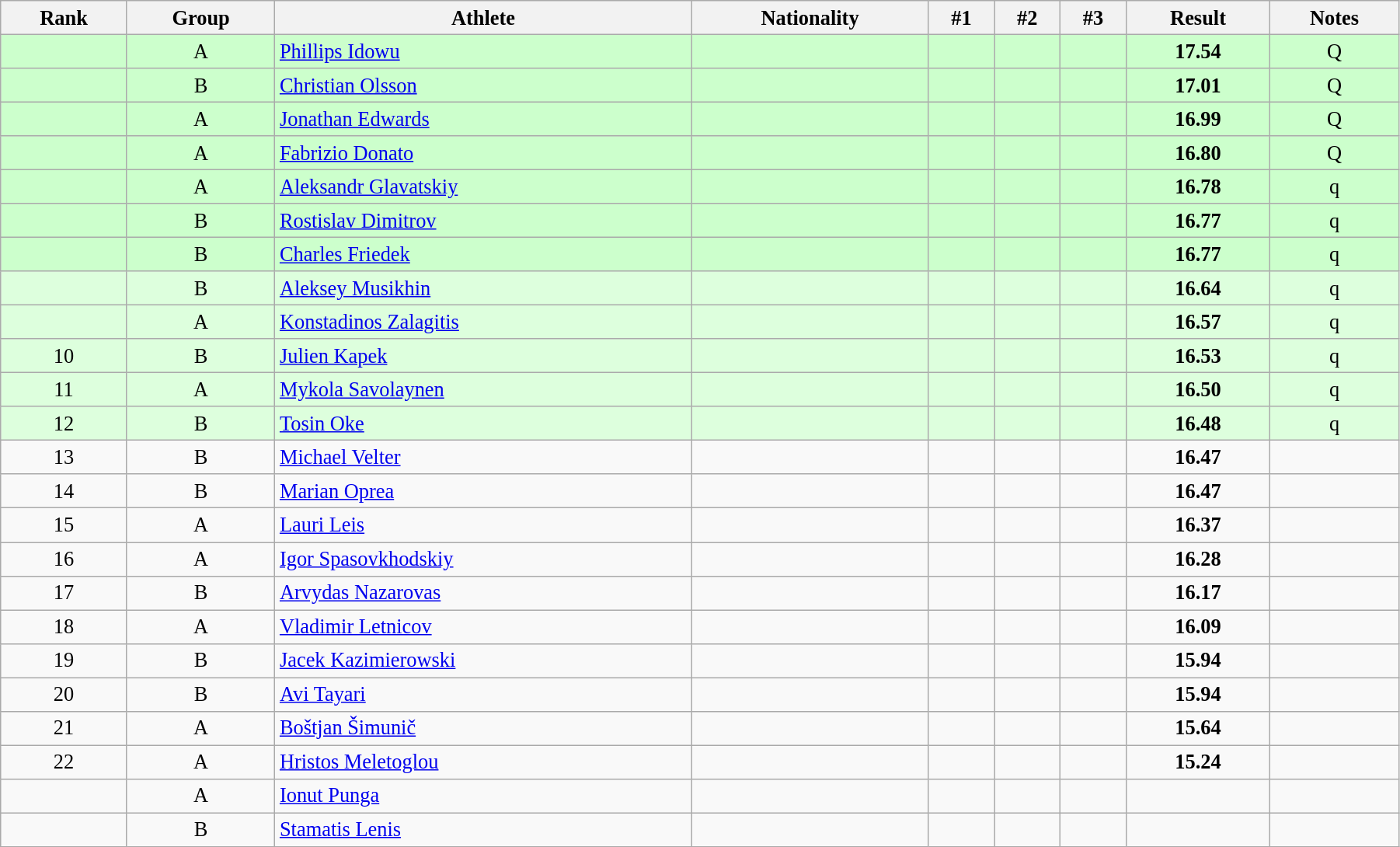<table class="wikitable sortable" style="text-align:center; font-size:110%;" width="95%">
<tr>
<th>Rank</th>
<th>Group</th>
<th>Athlete</th>
<th>Nationality</th>
<th>#1</th>
<th>#2</th>
<th>#3</th>
<th>Result</th>
<th>Notes</th>
</tr>
<tr bgcolor=ccffcc>
<td></td>
<td>A</td>
<td align=left><a href='#'>Phillips Idowu</a></td>
<td align=left></td>
<td></td>
<td></td>
<td></td>
<td><strong>17.54</strong></td>
<td>Q</td>
</tr>
<tr bgcolor=ccffcc>
<td></td>
<td>B</td>
<td align=left><a href='#'>Christian Olsson</a></td>
<td align=left></td>
<td></td>
<td></td>
<td></td>
<td><strong>17.01</strong></td>
<td>Q</td>
</tr>
<tr bgcolor=ccffcc>
<td></td>
<td>A</td>
<td align=left><a href='#'>Jonathan Edwards</a></td>
<td align=left></td>
<td></td>
<td></td>
<td></td>
<td><strong>16.99</strong></td>
<td>Q</td>
</tr>
<tr bgcolor=ccffcc>
<td></td>
<td>A</td>
<td align=left><a href='#'>Fabrizio Donato</a></td>
<td align=left></td>
<td></td>
<td></td>
<td></td>
<td><strong>16.80</strong></td>
<td>Q</td>
</tr>
<tr bgcolor=ccffcc>
<td></td>
<td>A</td>
<td align=left><a href='#'>Aleksandr Glavatskiy</a></td>
<td align=left></td>
<td></td>
<td></td>
<td></td>
<td><strong>16.78</strong></td>
<td>q</td>
</tr>
<tr bgcolor=ccffcc>
<td></td>
<td>B</td>
<td align=left><a href='#'>Rostislav Dimitrov</a></td>
<td align=left></td>
<td></td>
<td></td>
<td></td>
<td><strong>16.77</strong></td>
<td>q</td>
</tr>
<tr bgcolor=ccffcc>
<td></td>
<td>B</td>
<td align=left><a href='#'>Charles Friedek</a></td>
<td align=left></td>
<td></td>
<td></td>
<td></td>
<td><strong>16.77</strong></td>
<td>q</td>
</tr>
<tr bgcolor=ddffdd>
<td></td>
<td>B</td>
<td align=left><a href='#'>Aleksey Musikhin</a></td>
<td align=left></td>
<td></td>
<td></td>
<td></td>
<td><strong>16.64</strong></td>
<td>q</td>
</tr>
<tr bgcolor=ddffdd>
<td></td>
<td>A</td>
<td align=left><a href='#'>Konstadinos Zalagitis</a></td>
<td align=left></td>
<td></td>
<td></td>
<td></td>
<td><strong>16.57</strong></td>
<td>q</td>
</tr>
<tr bgcolor=ddffdd>
<td>10</td>
<td>B</td>
<td align=left><a href='#'>Julien Kapek</a></td>
<td align=left></td>
<td></td>
<td></td>
<td></td>
<td><strong>16.53</strong></td>
<td>q</td>
</tr>
<tr bgcolor=ddffdd>
<td>11</td>
<td>A</td>
<td align=left><a href='#'>Mykola Savolaynen</a></td>
<td align=left></td>
<td></td>
<td></td>
<td></td>
<td><strong>16.50</strong></td>
<td>q</td>
</tr>
<tr bgcolor=ddffdd>
<td>12</td>
<td>B</td>
<td align=left><a href='#'>Tosin Oke</a></td>
<td align=left></td>
<td></td>
<td></td>
<td></td>
<td><strong>16.48</strong></td>
<td>q</td>
</tr>
<tr>
<td>13</td>
<td>B</td>
<td align=left><a href='#'>Michael Velter</a></td>
<td align=left></td>
<td></td>
<td></td>
<td></td>
<td><strong>16.47</strong></td>
<td></td>
</tr>
<tr>
<td>14</td>
<td>B</td>
<td align=left><a href='#'>Marian Oprea</a></td>
<td align=left></td>
<td></td>
<td></td>
<td></td>
<td><strong>16.47</strong></td>
<td></td>
</tr>
<tr>
<td>15</td>
<td>A</td>
<td align=left><a href='#'>Lauri Leis</a></td>
<td align=left></td>
<td></td>
<td></td>
<td></td>
<td><strong>16.37</strong></td>
<td></td>
</tr>
<tr>
<td>16</td>
<td>A</td>
<td align=left><a href='#'>Igor Spasovkhodskiy</a></td>
<td align=left></td>
<td></td>
<td></td>
<td></td>
<td><strong>16.28</strong></td>
<td></td>
</tr>
<tr>
<td>17</td>
<td>B</td>
<td align=left><a href='#'>Arvydas Nazarovas</a></td>
<td align=left></td>
<td></td>
<td></td>
<td></td>
<td><strong>16.17</strong></td>
<td></td>
</tr>
<tr>
<td>18</td>
<td>A</td>
<td align=left><a href='#'>Vladimir Letnicov</a></td>
<td align=left></td>
<td></td>
<td></td>
<td></td>
<td><strong>16.09</strong></td>
<td></td>
</tr>
<tr>
<td>19</td>
<td>B</td>
<td align=left><a href='#'>Jacek Kazimierowski</a></td>
<td align=left></td>
<td></td>
<td></td>
<td></td>
<td><strong>15.94</strong></td>
<td></td>
</tr>
<tr>
<td>20</td>
<td>B</td>
<td align=left><a href='#'>Avi Tayari</a></td>
<td align=left></td>
<td></td>
<td></td>
<td></td>
<td><strong>15.94</strong></td>
<td></td>
</tr>
<tr>
<td>21</td>
<td>A</td>
<td align=left><a href='#'>Boštjan Šimunič</a></td>
<td align=left></td>
<td></td>
<td></td>
<td></td>
<td><strong>15.64</strong></td>
<td></td>
</tr>
<tr>
<td>22</td>
<td>A</td>
<td align=left><a href='#'>Hristos Meletoglou</a></td>
<td align=left></td>
<td></td>
<td></td>
<td></td>
<td><strong>15.24</strong></td>
<td></td>
</tr>
<tr>
<td></td>
<td>A</td>
<td align=left><a href='#'>Ionut Punga</a></td>
<td align=left></td>
<td></td>
<td></td>
<td></td>
<td><strong></strong></td>
<td></td>
</tr>
<tr>
<td></td>
<td>B</td>
<td align=left><a href='#'>Stamatis Lenis</a></td>
<td align=left></td>
<td></td>
<td></td>
<td></td>
<td><strong></strong></td>
<td></td>
</tr>
</table>
